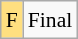<table class="wikitable" style="margin:0.5em auto; font-size:90%; line-height:1.25em;">
<tr>
<td bgcolor="#FFDF80" align=center>F</td>
<td>Final</td>
</tr>
</table>
